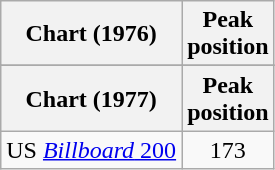<table class="wikitable sortable plainrowheaders">
<tr>
<th scope="col">Chart (1976)</th>
<th scope="col">Peak<br>position</th>
</tr>
<tr>
</tr>
<tr>
</tr>
<tr>
<th scope="col">Chart (1977)</th>
<th scope="col">Peak<br>position</th>
</tr>
<tr>
<td>US <a href='#'><em>Billboard</em> 200</a></td>
<td align="center">173</td>
</tr>
</table>
